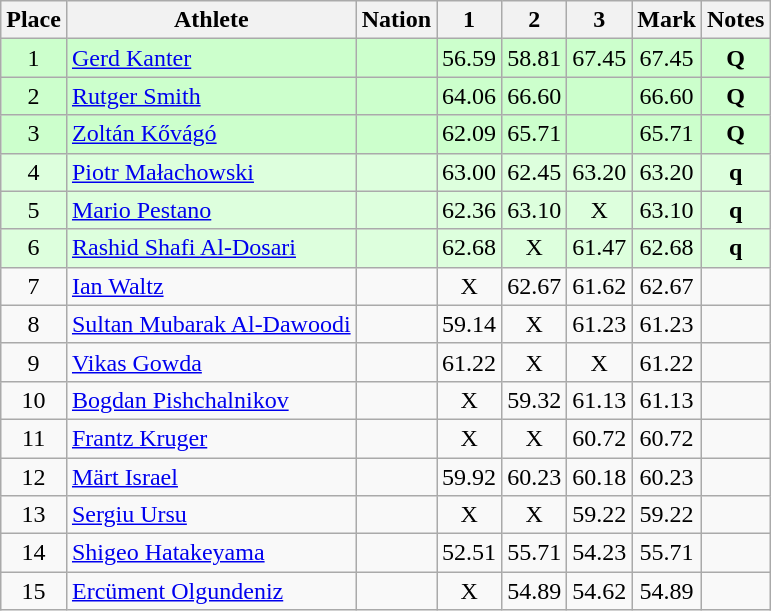<table class="wikitable sortable" style="text-align:center">
<tr>
<th>Place</th>
<th>Athlete</th>
<th>Nation</th>
<th>1</th>
<th>2</th>
<th>3</th>
<th>Mark</th>
<th>Notes</th>
</tr>
<tr bgcolor=ccffcc>
<td>1</td>
<td align=left><a href='#'>Gerd Kanter</a></td>
<td align=left></td>
<td>56.59</td>
<td>58.81</td>
<td>67.45</td>
<td>67.45</td>
<td><strong>Q</strong></td>
</tr>
<tr bgcolor=ccffcc>
<td>2</td>
<td align=left><a href='#'>Rutger Smith</a></td>
<td align=left></td>
<td>64.06</td>
<td>66.60</td>
<td></td>
<td>66.60</td>
<td><strong>Q</strong> </td>
</tr>
<tr bgcolor=ccffcc>
<td>3</td>
<td align=left><a href='#'>Zoltán Kővágó</a></td>
<td align=left></td>
<td>62.09</td>
<td>65.71</td>
<td></td>
<td>65.71</td>
<td><strong>Q</strong></td>
</tr>
<tr bgcolor=ddffdd>
<td>4</td>
<td align=left><a href='#'>Piotr Małachowski</a></td>
<td align=left></td>
<td>63.00</td>
<td>62.45</td>
<td>63.20</td>
<td>63.20</td>
<td><strong>q</strong></td>
</tr>
<tr bgcolor=ddffdd>
<td>5</td>
<td align=left><a href='#'>Mario Pestano</a></td>
<td align=left></td>
<td>62.36</td>
<td>63.10</td>
<td>X</td>
<td>63.10</td>
<td><strong>q</strong></td>
</tr>
<tr bgcolor=ddffdd>
<td>6</td>
<td align=left><a href='#'>Rashid Shafi Al-Dosari</a></td>
<td align=left></td>
<td>62.68</td>
<td>X</td>
<td>61.47</td>
<td>62.68</td>
<td><strong>q</strong></td>
</tr>
<tr>
<td>7</td>
<td align=left><a href='#'>Ian Waltz</a></td>
<td align=left></td>
<td>X</td>
<td>62.67</td>
<td>61.62</td>
<td>62.67</td>
<td></td>
</tr>
<tr>
<td>8</td>
<td align=left><a href='#'>Sultan Mubarak Al-Dawoodi</a></td>
<td align=left></td>
<td>59.14</td>
<td>X</td>
<td>61.23</td>
<td>61.23</td>
<td></td>
</tr>
<tr>
<td>9</td>
<td align=left><a href='#'>Vikas Gowda</a></td>
<td align=left></td>
<td>61.22</td>
<td>X</td>
<td>X</td>
<td>61.22</td>
<td></td>
</tr>
<tr>
<td>10</td>
<td align=left><a href='#'>Bogdan Pishchalnikov</a></td>
<td align=left></td>
<td>X</td>
<td>59.32</td>
<td>61.13</td>
<td>61.13</td>
<td></td>
</tr>
<tr>
<td>11</td>
<td align=left><a href='#'>Frantz Kruger</a></td>
<td align=left></td>
<td>X</td>
<td>X</td>
<td>60.72</td>
<td>60.72</td>
<td></td>
</tr>
<tr>
<td>12</td>
<td align=left><a href='#'>Märt Israel</a></td>
<td align=left></td>
<td>59.92</td>
<td>60.23</td>
<td>60.18</td>
<td>60.23</td>
<td></td>
</tr>
<tr>
<td>13</td>
<td align=left><a href='#'>Sergiu Ursu</a></td>
<td align=left></td>
<td>X</td>
<td>X</td>
<td>59.22</td>
<td>59.22</td>
<td></td>
</tr>
<tr>
<td>14</td>
<td align=left><a href='#'>Shigeo Hatakeyama</a></td>
<td align=left></td>
<td>52.51</td>
<td>55.71</td>
<td>54.23</td>
<td>55.71</td>
<td></td>
</tr>
<tr>
<td>15</td>
<td align=left><a href='#'>Ercüment Olgundeniz</a></td>
<td align=left></td>
<td>X</td>
<td>54.89</td>
<td>54.62</td>
<td>54.89</td>
<td></td>
</tr>
</table>
